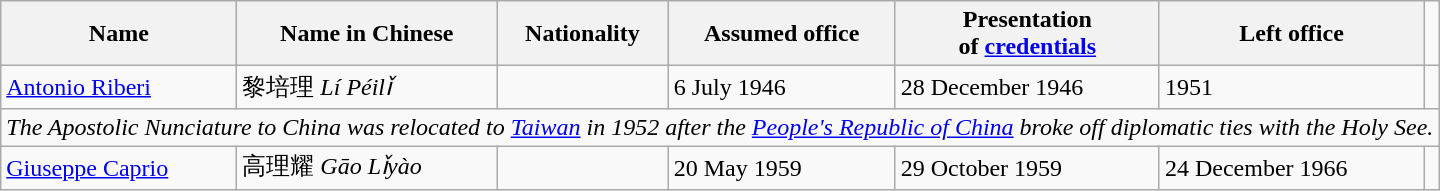<table class="wikitable">
<tr>
<th>Name</th>
<th>Name in Chinese</th>
<th>Nationality</th>
<th>Assumed office</th>
<th>Presentation<br>of <a href='#'>credentials</a></th>
<th>Left office</th>
<td></td>
</tr>
<tr>
<td><a href='#'>Antonio Riberi</a></td>
<td>黎培理 <em>Lí Péilǐ</em></td>
<td></td>
<td>6 July 1946</td>
<td>28 December 1946</td>
<td>1951</td>
<td></td>
</tr>
<tr>
<td colspan="7"><em>The Apostolic Nunciature to China was relocated to <a href='#'>Taiwan</a> in 1952 after the <a href='#'>People's Republic of China</a> broke off diplomatic ties with the Holy See.</em></td>
</tr>
<tr>
<td><a href='#'>Giuseppe Caprio</a></td>
<td>高理耀 <em>Gāo Lǐyào</em></td>
<td></td>
<td>20 May 1959</td>
<td>29 October 1959</td>
<td>24 December 1966</td>
</tr>
</table>
